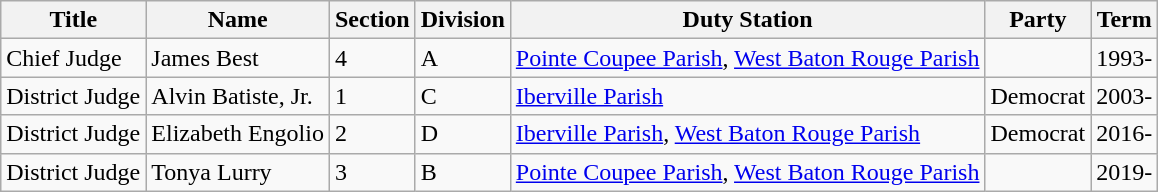<table class = "wikitable">
<tr>
<th>Title</th>
<th>Name</th>
<th>Section</th>
<th>Division</th>
<th>Duty Station</th>
<th>Party</th>
<th>Term</th>
</tr>
<tr>
<td>Chief Judge</td>
<td>James Best</td>
<td>4</td>
<td>A</td>
<td><a href='#'>Pointe Coupee Parish</a>, <a href='#'>West Baton Rouge Parish</a></td>
<td></td>
<td>1993-</td>
</tr>
<tr>
<td>District Judge</td>
<td>Alvin Batiste, Jr.</td>
<td>1</td>
<td>C</td>
<td><a href='#'>Iberville Parish</a></td>
<td>Democrat</td>
<td>2003-</td>
</tr>
<tr>
<td>District Judge</td>
<td>Elizabeth Engolio</td>
<td>2</td>
<td>D</td>
<td><a href='#'>Iberville Parish</a>, <a href='#'>West Baton Rouge Parish</a></td>
<td>Democrat</td>
<td>2016-</td>
</tr>
<tr>
<td>District Judge</td>
<td>Tonya Lurry</td>
<td>3</td>
<td>B</td>
<td><a href='#'>Pointe Coupee Parish</a>, <a href='#'>West Baton Rouge Parish</a></td>
<td></td>
<td>2019-</td>
</tr>
</table>
